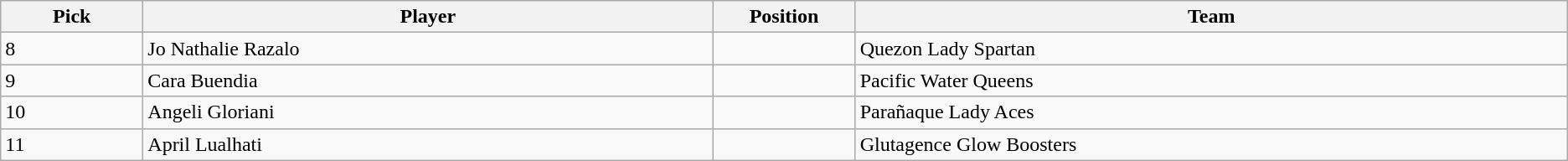<table class="wikitable sortable">
<tr>
<th style="width:5%;">Pick</th>
<th style="width:20%;">Player</th>
<th style="width:5%;">Position</th>
<th style="width:25%;">Team</th>
</tr>
<tr>
<td>8</td>
<td>Jo Nathalie Razalo</td>
<td></td>
<td>Quezon Lady Spartan</td>
</tr>
<tr>
<td>9</td>
<td>Cara Buendia</td>
<td></td>
<td>Pacific Water Queens</td>
</tr>
<tr>
<td>10</td>
<td>Angeli Gloriani</td>
<td></td>
<td>Parañaque Lady Aces</td>
</tr>
<tr>
<td>11</td>
<td>April Lualhati</td>
<td></td>
<td>Glutagence Glow Boosters</td>
</tr>
</table>
